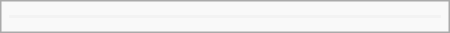<table class="infobox" width=300>
<tr>
<td></td>
</tr>
<tr style="background-color:#f3f3f3">
<td></td>
</tr>
<tr>
<td></td>
</tr>
</table>
